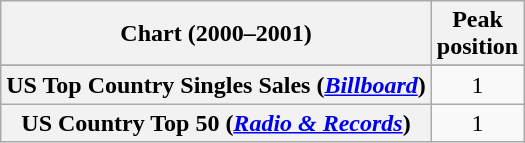<table class="wikitable sortable plainrowheaders" style="text-align:center">
<tr>
<th>Chart (2000–2001)</th>
<th>Peak<br>position</th>
</tr>
<tr>
</tr>
<tr>
</tr>
<tr>
</tr>
<tr>
<th scope="row">US Top Country Singles Sales (<em><a href='#'>Billboard</a></em>)</th>
<td>1</td>
</tr>
<tr>
<th scope="row">US Country Top 50 (<em><a href='#'>Radio & Records</a></em>)</th>
<td>1</td>
</tr>
</table>
